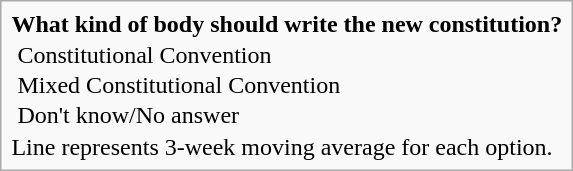<table style="float; margin-left: 1em; margin-bottom: 0.5em" class="infobox">
<tr>
<td><strong>What kind of body should write the new constitution?</strong></td>
</tr>
<tr>
<td style="padding: 0 5px;"> Constitutional Convention</td>
</tr>
<tr>
<td style="padding: 0 5px;"> Mixed Constitutional Convention</td>
</tr>
<tr>
<td style="padding: 0 5px;"> Don't know/No answer</td>
</tr>
<tr>
<td>Line represents 3-week moving average for each option.</td>
</tr>
</table>
